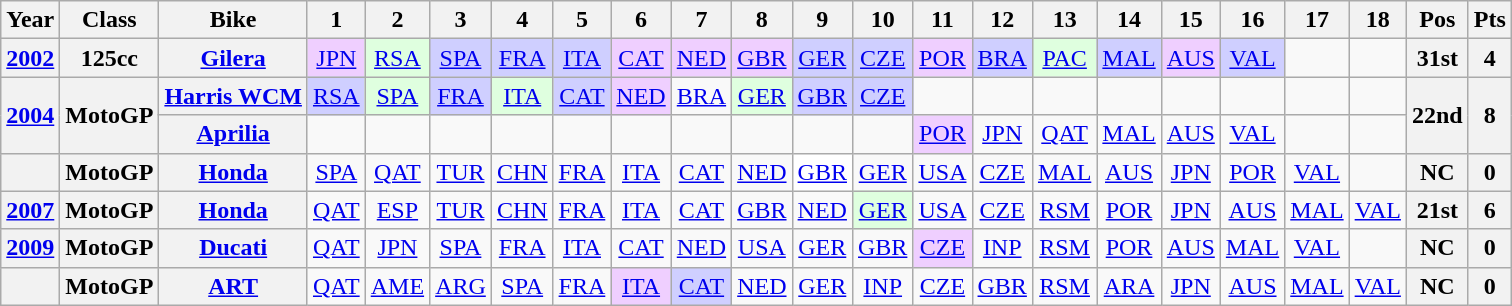<table class="wikitable" border="1" style="text-align:center;">
<tr>
<th>Year</th>
<th>Class</th>
<th>Bike</th>
<th>1</th>
<th>2</th>
<th>3</th>
<th>4</th>
<th>5</th>
<th>6</th>
<th>7</th>
<th>8</th>
<th>9</th>
<th>10</th>
<th>11</th>
<th>12</th>
<th>13</th>
<th>14</th>
<th>15</th>
<th>16</th>
<th>17</th>
<th>18</th>
<th>Pos</th>
<th>Pts</th>
</tr>
<tr>
<th><a href='#'>2002</a></th>
<th>125cc</th>
<th><a href='#'>Gilera</a></th>
<td style="background:#EFCFFF;"><a href='#'>JPN</a><br></td>
<td style="background:#DFFFDF;"><a href='#'>RSA</a><br></td>
<td style="background:#CFCFFF;"><a href='#'>SPA</a><br></td>
<td style="background:#CFCFFF;"><a href='#'>FRA</a><br></td>
<td style="background:#CFCFFF;"><a href='#'>ITA</a><br></td>
<td style="background:#EFCFFF;"><a href='#'>CAT</a><br></td>
<td style="background:#EFCFFF;"><a href='#'>NED</a><br></td>
<td style="background:#EFCFFF;"><a href='#'>GBR</a><br></td>
<td style="background:#CFCFFF;"><a href='#'>GER</a><br></td>
<td style="background:#CFCFFF;"><a href='#'>CZE</a><br></td>
<td style="background:#EFCFFF;"><a href='#'>POR</a><br></td>
<td style="background:#CFCFFF;"><a href='#'>BRA</a><br></td>
<td style="background:#DFFFDF;"><a href='#'>PAC</a><br></td>
<td style="background:#CFCFFF;"><a href='#'>MAL</a><br></td>
<td style="background:#EFCFFF;"><a href='#'>AUS</a><br></td>
<td style="background:#CFCFFF;"><a href='#'>VAL</a><br></td>
<td></td>
<td></td>
<th>31st</th>
<th>4</th>
</tr>
<tr>
<th rowspan=2><a href='#'>2004</a></th>
<th rowspan=2>MotoGP</th>
<th><a href='#'>Harris WCM</a></th>
<td style="background:#CFCFFF;"><a href='#'>RSA</a><br></td>
<td style="background:#DFFFDF;"><a href='#'>SPA</a><br></td>
<td style="background:#CFCFFF;"><a href='#'>FRA</a><br></td>
<td style="background:#DFFFDF;"><a href='#'>ITA</a><br></td>
<td style="background:#CFCFFF;"><a href='#'>CAT</a><br></td>
<td style="background:#EFCFFF;"><a href='#'>NED</a><br></td>
<td><a href='#'>BRA</a></td>
<td style="background:#DFFFDF;"><a href='#'>GER</a><br></td>
<td style="background:#CFCFFF;"><a href='#'>GBR</a><br></td>
<td style="background:#CFCFFF;"><a href='#'>CZE</a><br></td>
<td></td>
<td></td>
<td></td>
<td></td>
<td></td>
<td></td>
<td></td>
<td></td>
<th rowspan=2>22nd</th>
<th rowspan=2>8</th>
</tr>
<tr>
<th><a href='#'>Aprilia</a></th>
<td></td>
<td></td>
<td></td>
<td></td>
<td></td>
<td></td>
<td></td>
<td></td>
<td></td>
<td></td>
<td style="background:#EFCFFF;"><a href='#'>POR</a><br></td>
<td><a href='#'>JPN</a></td>
<td><a href='#'>QAT</a></td>
<td><a href='#'>MAL</a></td>
<td><a href='#'>AUS</a></td>
<td><a href='#'>VAL</a></td>
<td></td>
<td></td>
</tr>
<tr>
<th></th>
<th>MotoGP</th>
<th><a href='#'>Honda</a></th>
<td><a href='#'>SPA</a></td>
<td><a href='#'>QAT</a></td>
<td><a href='#'>TUR</a></td>
<td><a href='#'>CHN</a></td>
<td><a href='#'>FRA</a></td>
<td><a href='#'>ITA</a></td>
<td><a href='#'>CAT</a></td>
<td><a href='#'>NED</a></td>
<td style="background:#FFFFFF;"><a href='#'>GBR</a><br></td>
<td><a href='#'>GER</a></td>
<td><a href='#'>USA</a></td>
<td><a href='#'>CZE</a></td>
<td><a href='#'>MAL</a></td>
<td><a href='#'>AUS</a></td>
<td><a href='#'>JPN</a></td>
<td><a href='#'>POR</a></td>
<td><a href='#'>VAL</a></td>
<td></td>
<th>NC</th>
<th>0</th>
</tr>
<tr>
<th><a href='#'>2007</a></th>
<th>MotoGP</th>
<th><a href='#'>Honda</a></th>
<td><a href='#'>QAT</a></td>
<td><a href='#'>ESP</a></td>
<td><a href='#'>TUR</a></td>
<td><a href='#'>CHN</a></td>
<td><a href='#'>FRA</a></td>
<td><a href='#'>ITA</a></td>
<td><a href='#'>CAT</a></td>
<td><a href='#'>GBR</a></td>
<td><a href='#'>NED</a></td>
<td style="background:#DFFFDF;"><a href='#'>GER</a><br></td>
<td><a href='#'>USA</a></td>
<td><a href='#'>CZE</a></td>
<td><a href='#'>RSM</a></td>
<td><a href='#'>POR</a></td>
<td><a href='#'>JPN</a></td>
<td><a href='#'>AUS</a></td>
<td><a href='#'>MAL</a></td>
<td><a href='#'>VAL</a></td>
<th>21st</th>
<th>6</th>
</tr>
<tr>
<th><a href='#'>2009</a></th>
<th>MotoGP</th>
<th><a href='#'>Ducati</a></th>
<td><a href='#'>QAT</a></td>
<td><a href='#'>JPN</a></td>
<td><a href='#'>SPA</a></td>
<td><a href='#'>FRA</a></td>
<td><a href='#'>ITA</a></td>
<td><a href='#'>CAT</a></td>
<td><a href='#'>NED</a></td>
<td><a href='#'>USA</a></td>
<td><a href='#'>GER</a></td>
<td><a href='#'>GBR</a></td>
<td style="background:#EFCFFF;"><a href='#'>CZE</a><br></td>
<td><a href='#'>INP</a></td>
<td><a href='#'>RSM</a></td>
<td><a href='#'>POR</a></td>
<td><a href='#'>AUS</a></td>
<td><a href='#'>MAL</a></td>
<td><a href='#'>VAL</a></td>
<td></td>
<th>NC</th>
<th>0</th>
</tr>
<tr>
<th></th>
<th>MotoGP</th>
<th><a href='#'>ART</a></th>
<td><a href='#'>QAT</a></td>
<td><a href='#'>AME</a></td>
<td><a href='#'>ARG</a></td>
<td><a href='#'>SPA</a></td>
<td><a href='#'>FRA</a></td>
<td style="background:#efcfff;"><a href='#'>ITA</a><br></td>
<td style="background:#cfcfff;"><a href='#'>CAT</a><br></td>
<td><a href='#'>NED</a></td>
<td><a href='#'>GER</a></td>
<td><a href='#'>INP</a></td>
<td><a href='#'>CZE</a></td>
<td><a href='#'>GBR</a></td>
<td><a href='#'>RSM</a></td>
<td><a href='#'>ARA</a></td>
<td><a href='#'>JPN</a></td>
<td><a href='#'>AUS</a></td>
<td><a href='#'>MAL</a></td>
<td><a href='#'>VAL</a></td>
<th>NC</th>
<th>0</th>
</tr>
</table>
